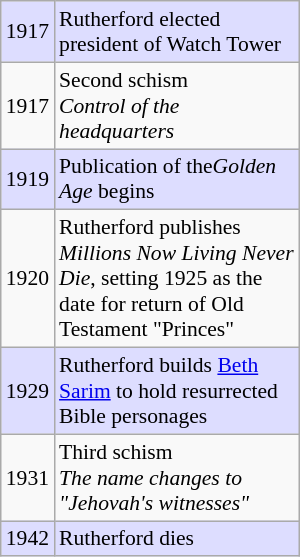<table style="float: right; margin:10px; font-size: 90%;" class="wikitable" width="200" padding="3">
<tr style="background:#ddddff">
<td>1917</td>
<td>Rutherford elected president of Watch Tower</td>
</tr>
<tr>
<td>1917</td>
<td>Second schism<br><em>Control of the headquarters</em></td>
</tr>
<tr style="background:#ddddff">
<td>1919</td>
<td>Publication of the<em>Golden Age</em> begins</td>
</tr>
<tr>
<td>1920</td>
<td>Rutherford publishes <em>Millions Now Living Never Die</em>, setting 1925 as the date for return of Old Testament "Princes"</td>
</tr>
<tr style="background:#ddddff">
<td>1929</td>
<td>Rutherford builds <a href='#'>Beth Sarim</a> to hold resurrected Bible personages</td>
</tr>
<tr>
<td>1931</td>
<td>Third schism<br><em>The name changes to "Jehovah's witnesses"</em></td>
</tr>
<tr style="background:#ddddff">
<td>1942</td>
<td>Rutherford dies</td>
</tr>
</table>
